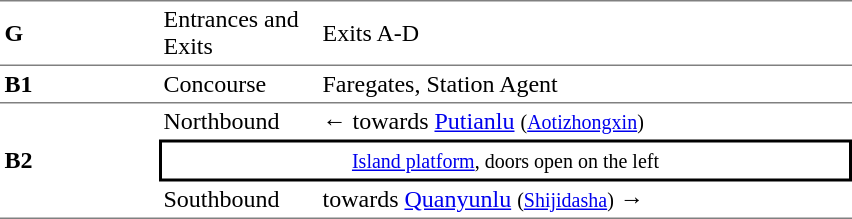<table cellspacing=0 cellpadding=3>
<tr>
<td style="border-top:solid 1px gray;border-bottom:solid 1px gray;" width=100><strong>G</strong></td>
<td style="border-top:solid 1px gray;border-bottom:solid 1px gray;" width=100>Entrances and Exits</td>
<td style="border-top:solid 1px gray;border-bottom:solid 1px gray;" width=350>Exits A-D</td>
</tr>
<tr>
<td style="border-bottom:solid 1px gray;"><strong>B1</strong></td>
<td style="border-bottom:solid 1px gray;">Concourse</td>
<td style="border-bottom:solid 1px gray;">Faregates, Station Agent</td>
</tr>
<tr>
<td style="border-bottom:solid 1px gray;" rowspan=3><strong>B2</strong></td>
<td>Northbound</td>
<td>←  towards <a href='#'>Putianlu</a> <small>(<a href='#'>Aotizhongxin</a>)</small></td>
</tr>
<tr>
<td style="border-right:solid 2px black;border-left:solid 2px black;border-top:solid 2px black;border-bottom:solid 2px black;text-align:center;" colspan=2><small><a href='#'>Island platform</a>, doors open on the left</small></td>
</tr>
<tr>
<td style="border-bottom:solid 1px gray;">Southbound</td>
<td style="border-bottom:solid 1px gray;">  towards <a href='#'>Quanyunlu</a> <small>(<a href='#'>Shijidasha</a>)</small> →</td>
</tr>
</table>
